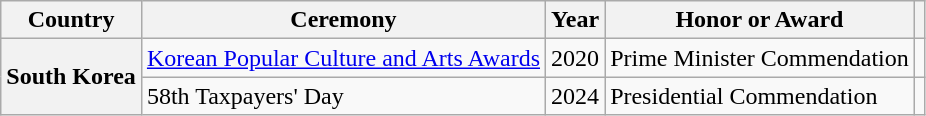<table class="wikitable plainrowheaders">
<tr>
<th scope="col">Country</th>
<th scope="col">Ceremony</th>
<th scope="col">Year</th>
<th scope="col">Honor or Award</th>
<th scope="col" class="unsortable"></th>
</tr>
<tr>
<th scope="row" rowspan="2">South Korea</th>
<td><a href='#'>Korean Popular Culture and Arts Awards</a></td>
<td style="text-align:center">2020</td>
<td>Prime Minister Commendation</td>
<td style="text-align:center"></td>
</tr>
<tr>
<td>58th Taxpayers' Day</td>
<td style="text-align:center">2024</td>
<td>Presidential Commendation</td>
<td style="text-align:center"></td>
</tr>
</table>
